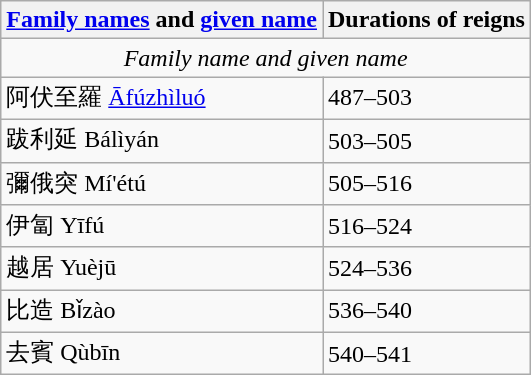<table class="wikitable">
<tr>
<th><a href='#'>Family names</a> and <a href='#'>given name</a></th>
<th>Durations of reigns</th>
</tr>
<tr>
<td colspan="2" style="text-align: center"><em>Family name and given name</em></td>
</tr>
<tr>
<td Afuzhiluo>阿伏至羅 <a href='#'>Āfúzhìluó</a></td>
<td>487–503</td>
</tr>
<tr>
<td Baliyan>跋利延 Bálìyán</td>
<td>503–505</td>
</tr>
<tr>
<td Mi'etu>彌俄突 Mí'étú</td>
<td>505–516</td>
</tr>
<tr>
<td Yifu>伊匐 Yīfú</td>
<td>516–524</td>
</tr>
<tr>
<td Yueju>越居 Yuèjū</td>
<td>524–536</td>
</tr>
<tr>
<td Bizao>比造 Bǐzào</td>
<td>536–540</td>
</tr>
<tr>
<td Qubin>去賓 Qùbīn</td>
<td>540–541</td>
</tr>
</table>
